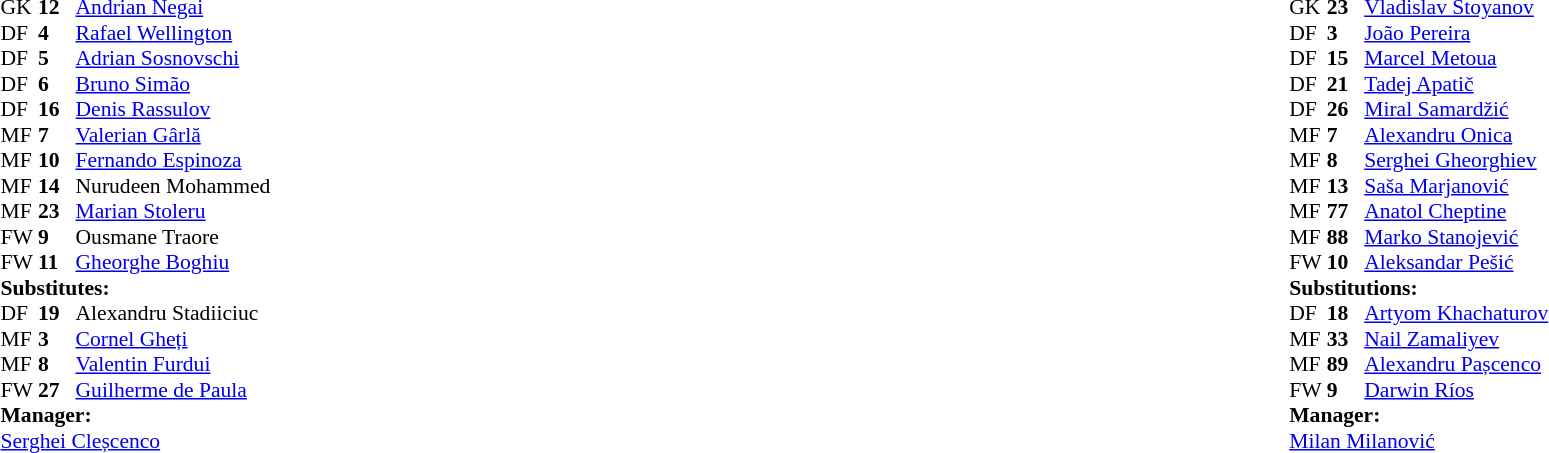<table width=100%>
<tr>
<td valign=top width=50%><br><table style=font-size:90% cellspacing=0 cellpadding=0>
<tr>
<td colspan="4"></td>
</tr>
<tr>
<th width=25></th>
<th width=25></th>
</tr>
<tr>
<td>GK</td>
<td><strong>12</strong></td>
<td> <a href='#'>Andrian Negai</a></td>
<td></td>
<td></td>
</tr>
<tr>
<td>DF</td>
<td><strong>4</strong></td>
<td> <a href='#'>Rafael Wellington</a></td>
<td></td>
<td></td>
</tr>
<tr>
<td>DF</td>
<td><strong>5</strong></td>
<td> <a href='#'>Adrian Sosnovschi</a></td>
</tr>
<tr>
<td>DF</td>
<td><strong>6</strong></td>
<td> <a href='#'>Bruno Simão</a></td>
</tr>
<tr>
<td>DF</td>
<td><strong>16</strong></td>
<td> <a href='#'>Denis Rassulov</a></td>
<td></td>
<td></td>
</tr>
<tr>
<td>MF</td>
<td><strong>7</strong></td>
<td> <a href='#'>Valerian Gârlă</a></td>
</tr>
<tr>
<td>MF</td>
<td><strong>10</strong></td>
<td> <a href='#'>Fernando Espinoza</a></td>
<td></td>
<td></td>
</tr>
<tr>
<td>MF</td>
<td><strong>14</strong></td>
<td> Nurudeen Mohammed</td>
<td></td>
<td></td>
</tr>
<tr>
<td>MF</td>
<td><strong>23</strong></td>
<td> <a href='#'>Marian Stoleru</a></td>
<td></td>
<td></td>
</tr>
<tr>
<td>FW</td>
<td><strong>9</strong></td>
<td> Ousmane Traore</td>
<td></td>
<td></td>
</tr>
<tr>
<td>FW</td>
<td><strong>11</strong></td>
<td> <a href='#'>Gheorghe Boghiu</a></td>
<td></td>
<td></td>
</tr>
<tr>
<td colspan=3><strong>Substitutes:</strong></td>
</tr>
<tr>
<td>DF</td>
<td><strong>19</strong></td>
<td> Alexandru Stadiiciuc</td>
<td></td>
<td></td>
</tr>
<tr>
<td>MF</td>
<td><strong>3</strong></td>
<td> <a href='#'>Cornel Gheți</a></td>
<td> </td>
<td></td>
</tr>
<tr>
<td>MF</td>
<td><strong>8</strong></td>
<td> <a href='#'>Valentin Furdui</a></td>
<td></td>
<td></td>
</tr>
<tr>
<td>FW</td>
<td><strong>27</strong></td>
<td> <a href='#'>Guilherme de Paula</a></td>
<td></td>
<td></td>
</tr>
<tr>
<td colspan=3><strong>Manager:</strong></td>
</tr>
<tr>
<td colspan=4> <a href='#'>Serghei Cleșcenco</a></td>
</tr>
</table>
</td>
<td valign="top"></td>
<td valign="top" width="50%"><br><table style=font-size:90% cellspacing=0 cellpadding=0 align="center">
<tr>
<td colspan="4"></td>
</tr>
<tr>
<th width=25></th>
<th width=25></th>
</tr>
<tr>
<td>GK</td>
<td><strong>23</strong></td>
<td> <a href='#'>Vladislav Stoyanov</a></td>
</tr>
<tr>
<td>DF</td>
<td><strong>3</strong></td>
<td> <a href='#'>João Pereira</a></td>
<td></td>
<td></td>
</tr>
<tr>
<td>DF</td>
<td><strong>15</strong></td>
<td> <a href='#'>Marcel Metoua</a></td>
</tr>
<tr>
<td>DF</td>
<td><strong>21</strong></td>
<td> <a href='#'>Tadej Apatič</a></td>
</tr>
<tr>
<td>DF</td>
<td><strong>26</strong></td>
<td> <a href='#'>Miral Samardžić</a></td>
</tr>
<tr>
<td>MF</td>
<td><strong>7</strong></td>
<td> <a href='#'>Alexandru Onica</a></td>
</tr>
<tr>
<td>MF</td>
<td><strong>8</strong></td>
<td> <a href='#'>Serghei Gheorghiev</a></td>
</tr>
<tr>
<td>MF</td>
<td><strong>13</strong></td>
<td> <a href='#'>Saša Marjanović</a></td>
<td></td>
<td></td>
</tr>
<tr>
<td>MF</td>
<td><strong>77</strong></td>
<td> <a href='#'>Anatol Cheptine</a></td>
<td></td>
<td></td>
</tr>
<tr>
<td>MF</td>
<td><strong>88</strong></td>
<td> <a href='#'>Marko Stanojević</a></td>
<td> </td>
<td></td>
</tr>
<tr>
<td>FW</td>
<td><strong>10</strong></td>
<td> <a href='#'>Aleksandar Pešić</a></td>
<td></td>
<td></td>
</tr>
<tr>
<td colspan=3><strong>Substitutions:</strong></td>
</tr>
<tr>
<td>DF</td>
<td><strong>18</strong></td>
<td> <a href='#'>Artyom Khachaturov</a></td>
<td></td>
<td></td>
</tr>
<tr>
<td>MF</td>
<td><strong>33</strong></td>
<td> <a href='#'>Nail Zamaliyev</a></td>
<td></td>
<td></td>
</tr>
<tr>
<td>MF</td>
<td><strong>89</strong></td>
<td> <a href='#'>Alexandru Pașcenco</a></td>
<td></td>
<td></td>
</tr>
<tr>
<td>FW</td>
<td><strong>9</strong></td>
<td> <a href='#'>Darwin Ríos</a></td>
<td></td>
<td></td>
</tr>
<tr>
<td colspan=3><strong>Manager:</strong></td>
</tr>
<tr>
<td colspan=4> <a href='#'>Milan Milanović</a></td>
</tr>
</table>
</td>
</tr>
</table>
